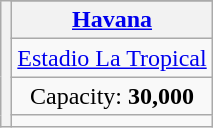<table class="wikitable" style="text-align:center">
<tr>
<th rowspan="8"></th>
</tr>
<tr>
<th><a href='#'>Havana</a></th>
</tr>
<tr>
<td><a href='#'>Estadio La Tropical</a></td>
</tr>
<tr>
<td>Capacity: <strong>30,000</strong></td>
</tr>
<tr>
<td></td>
</tr>
</table>
